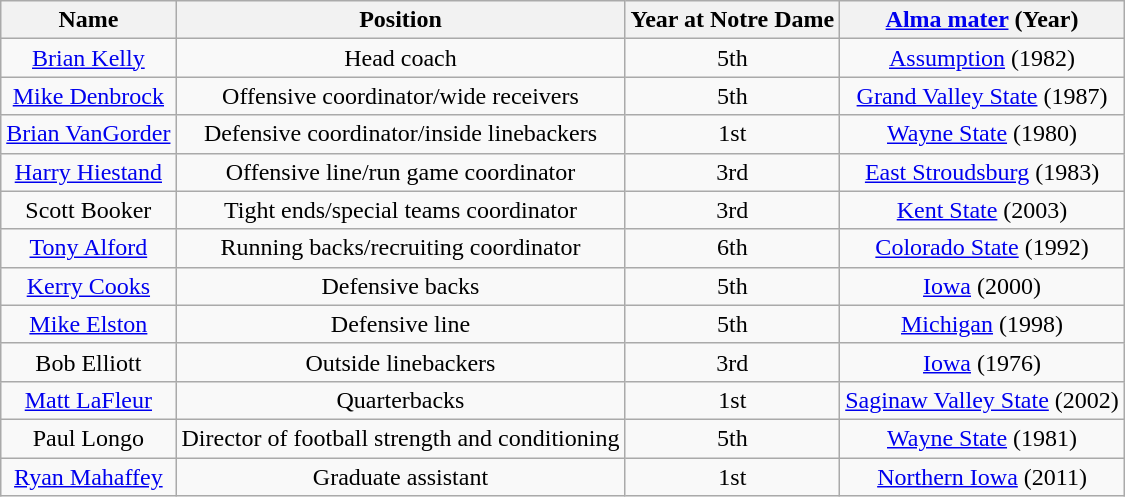<table class="wikitable">
<tr>
<th>Name</th>
<th>Position</th>
<th>Year at Notre Dame</th>
<th><a href='#'>Alma mater</a> (Year)</th>
</tr>
<tr style="text-align:center;">
<td><a href='#'>Brian Kelly</a></td>
<td>Head coach</td>
<td>5th</td>
<td><a href='#'>Assumption</a> (1982)</td>
</tr>
<tr style="text-align:center;">
<td><a href='#'>Mike Denbrock</a></td>
<td>Offensive coordinator/wide receivers</td>
<td>5th</td>
<td><a href='#'>Grand Valley State</a> (1987)</td>
</tr>
<tr style="text-align:center;">
<td><a href='#'>Brian VanGorder</a></td>
<td>Defensive coordinator/inside linebackers</td>
<td>1st</td>
<td><a href='#'>Wayne State</a> (1980)</td>
</tr>
<tr style="text-align:center;">
<td><a href='#'>Harry Hiestand</a></td>
<td>Offensive line/run game coordinator</td>
<td>3rd</td>
<td><a href='#'>East Stroudsburg</a> (1983)</td>
</tr>
<tr style="text-align:center;">
<td>Scott Booker</td>
<td>Tight ends/special teams coordinator</td>
<td>3rd</td>
<td><a href='#'>Kent State</a> (2003)</td>
</tr>
<tr style="text-align:center;">
<td><a href='#'>Tony Alford</a></td>
<td>Running backs/recruiting coordinator</td>
<td>6th</td>
<td><a href='#'>Colorado State</a> (1992)</td>
</tr>
<tr style="text-align:center;">
<td><a href='#'>Kerry Cooks</a></td>
<td>Defensive backs</td>
<td>5th</td>
<td><a href='#'>Iowa</a> (2000)</td>
</tr>
<tr style="text-align:center;">
<td><a href='#'>Mike Elston</a></td>
<td>Defensive line</td>
<td>5th</td>
<td><a href='#'>Michigan</a> (1998)</td>
</tr>
<tr style="text-align:center;">
<td>Bob Elliott</td>
<td>Outside linebackers</td>
<td>3rd</td>
<td><a href='#'>Iowa</a> (1976)</td>
</tr>
<tr style="text-align:center;">
<td><a href='#'>Matt LaFleur</a></td>
<td>Quarterbacks</td>
<td>1st</td>
<td><a href='#'>Saginaw Valley State</a> (2002)</td>
</tr>
<tr style="text-align:center;">
<td>Paul Longo</td>
<td>Director of football strength and conditioning</td>
<td>5th</td>
<td><a href='#'>Wayne State</a> (1981)</td>
</tr>
<tr style="text-align:center;">
<td><a href='#'>Ryan Mahaffey</a></td>
<td>Graduate assistant</td>
<td>1st</td>
<td><a href='#'>Northern Iowa</a> (2011)</td>
</tr>
</table>
